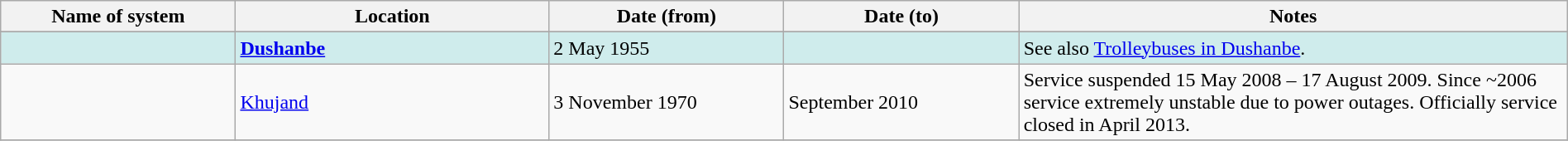<table class="wikitable" width=100%>
<tr>
<th width=15%>Name of system</th>
<th width=20%>Location</th>
<th width=15%>Date (from)</th>
<th width=15%>Date (to)</th>
<th width=35%>Notes</th>
</tr>
<tr>
</tr>
<tr style="background:#CFECEC">
<td> </td>
<td><strong><a href='#'>Dushanbe</a></strong></td>
<td>2 May 1955</td>
<td> </td>
<td>See also <a href='#'>Trolleybuses in Dushanbe</a>.</td>
</tr>
<tr>
<td> </td>
<td><a href='#'>Khujand</a></td>
<td>3 November 1970</td>
<td>September 2010</td>
<td>Service suspended 15 May 2008 – 17 August 2009. Since ~2006 service extremely unstable due to power outages. Officially service closed in April 2013.</td>
</tr>
<tr>
</tr>
</table>
